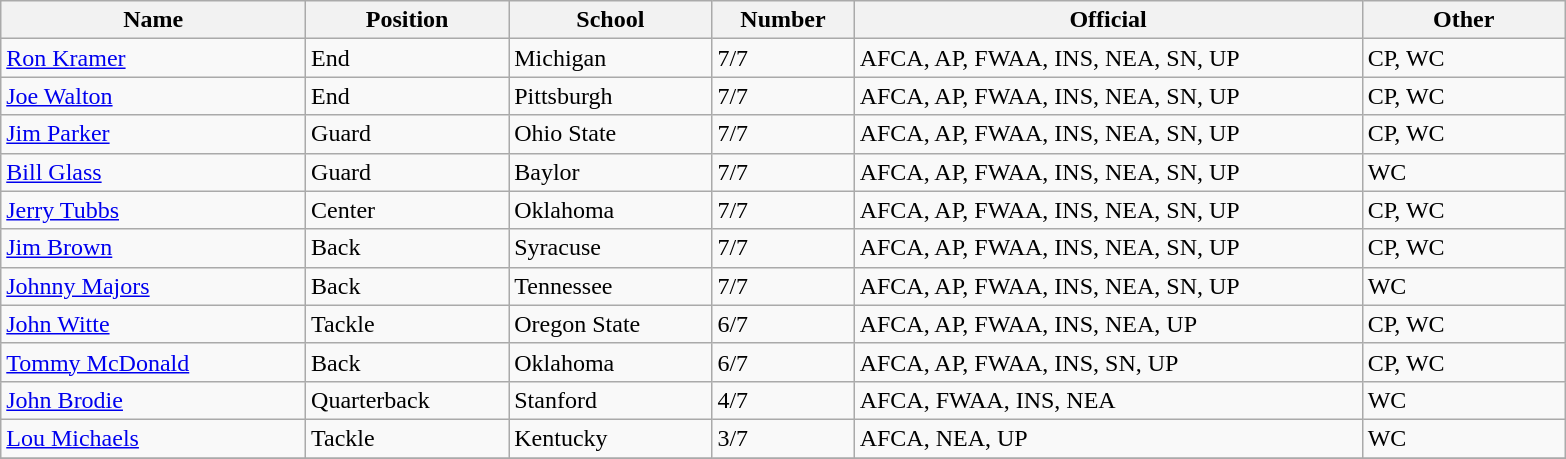<table class="wikitable sortable">
<tr>
<th bgcolor="#DDDDFF" width="15%">Name</th>
<th bgcolor="#DDDDFF" width="10%">Position</th>
<th bgcolor="#DDDDFF" width="10%">School</th>
<th bgcolor="#DDDDFF" width="7%">Number</th>
<th bgcolor="#DDDDFF" width="25%">Official</th>
<th bgcolor="#DDDDFF" width="10%">Other</th>
</tr>
<tr align="left">
<td><a href='#'>Ron Kramer</a></td>
<td>End</td>
<td>Michigan</td>
<td>7/7</td>
<td>AFCA, AP, FWAA, INS, NEA, SN, UP</td>
<td>CP, WC</td>
</tr>
<tr align="left">
<td><a href='#'>Joe Walton</a></td>
<td>End</td>
<td>Pittsburgh</td>
<td>7/7</td>
<td>AFCA, AP, FWAA, INS, NEA, SN, UP</td>
<td>CP, WC</td>
</tr>
<tr align="left">
<td><a href='#'>Jim Parker</a></td>
<td>Guard</td>
<td>Ohio State</td>
<td>7/7</td>
<td>AFCA, AP, FWAA, INS, NEA, SN, UP</td>
<td>CP, WC</td>
</tr>
<tr align="left">
<td><a href='#'>Bill Glass</a></td>
<td>Guard</td>
<td>Baylor</td>
<td>7/7</td>
<td>AFCA, AP, FWAA, INS, NEA, SN, UP</td>
<td>WC</td>
</tr>
<tr align="left">
<td><a href='#'>Jerry Tubbs</a></td>
<td>Center</td>
<td>Oklahoma</td>
<td>7/7</td>
<td>AFCA, AP, FWAA, INS, NEA, SN, UP</td>
<td>CP, WC</td>
</tr>
<tr align="left">
<td><a href='#'>Jim Brown</a></td>
<td>Back</td>
<td>Syracuse</td>
<td>7/7</td>
<td>AFCA, AP, FWAA, INS, NEA, SN, UP</td>
<td>CP, WC</td>
</tr>
<tr align="left">
<td><a href='#'>Johnny Majors</a></td>
<td>Back</td>
<td>Tennessee</td>
<td>7/7</td>
<td>AFCA, AP, FWAA, INS, NEA, SN, UP</td>
<td>WC</td>
</tr>
<tr align="left">
<td><a href='#'>John Witte</a></td>
<td>Tackle</td>
<td>Oregon State</td>
<td>6/7</td>
<td>AFCA, AP, FWAA, INS, NEA, UP</td>
<td>CP, WC</td>
</tr>
<tr align="left">
<td><a href='#'>Tommy McDonald</a></td>
<td>Back</td>
<td>Oklahoma</td>
<td>6/7</td>
<td>AFCA, AP, FWAA, INS, SN, UP</td>
<td>CP, WC</td>
</tr>
<tr align="left">
<td><a href='#'>John Brodie</a></td>
<td>Quarterback</td>
<td>Stanford</td>
<td>4/7</td>
<td>AFCA, FWAA, INS, NEA</td>
<td>WC</td>
</tr>
<tr align="left">
<td><a href='#'>Lou Michaels</a></td>
<td>Tackle</td>
<td>Kentucky</td>
<td>3/7</td>
<td>AFCA, NEA, UP</td>
<td>WC</td>
</tr>
<tr align="left">
</tr>
</table>
